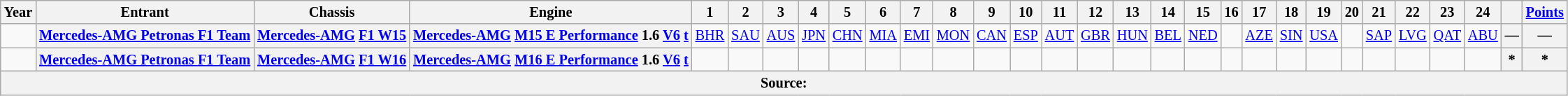<table class="wikitable" style="text-align:center; font-size:85%;">
<tr>
<th>Year</th>
<th>Entrant</th>
<th>Chassis</th>
<th>Engine</th>
<th>1</th>
<th>2</th>
<th>3</th>
<th>4</th>
<th>5</th>
<th>6</th>
<th>7</th>
<th>8</th>
<th>9</th>
<th>10</th>
<th>11</th>
<th>12</th>
<th>13</th>
<th>14</th>
<th>15</th>
<th>16</th>
<th>17</th>
<th>18</th>
<th>19</th>
<th>20</th>
<th>21</th>
<th>22</th>
<th>23</th>
<th>24</th>
<th></th>
<th><a href='#'>Points</a></th>
</tr>
<tr>
<td></td>
<th nowrap><a href='#'>Mercedes-AMG Petronas F1 Team</a></th>
<th nowrap><a href='#'>Mercedes-AMG</a> <a href='#'>F1 W15</a></th>
<th nowrap><a href='#'>Mercedes-AMG</a> <a href='#'>M15 E Performance</a> 1.6 <a href='#'>V6</a> <a href='#'>t</a></th>
<td><a href='#'>BHR</a></td>
<td><a href='#'>SAU</a></td>
<td><a href='#'>AUS</a></td>
<td><a href='#'>JPN</a></td>
<td><a href='#'>CHN</a></td>
<td><a href='#'>MIA</a></td>
<td><a href='#'>EMI</a></td>
<td><a href='#'>MON</a></td>
<td><a href='#'>CAN</a></td>
<td><a href='#'>ESP</a></td>
<td><a href='#'>AUT</a></td>
<td><a href='#'>GBR</a></td>
<td><a href='#'>HUN</a></td>
<td><a href='#'>BEL</a></td>
<td><a href='#'>NED</a></td>
<td></td>
<td><a href='#'>AZE</a></td>
<td><a href='#'>SIN</a></td>
<td><a href='#'>USA</a></td>
<td></td>
<td><a href='#'>SAP</a></td>
<td><a href='#'>LVG</a></td>
<td><a href='#'>QAT</a></td>
<td><a href='#'>ABU</a></td>
<th>—</th>
<th>—</th>
</tr>
<tr>
<td id=2025R scope="row"></td>
<th nowrap><a href='#'>Mercedes-AMG Petronas F1 Team</a></th>
<th nowrap><a href='#'>Mercedes-AMG</a> <a href='#'>F1 W16</a></th>
<th nowrap><a href='#'>Mercedes-AMG</a> <a href='#'>M16 E Performance</a> 1.6 <a href='#'>V6</a> <a href='#'>t</a></th>
<td></td>
<td></td>
<td></td>
<td></td>
<td></td>
<td></td>
<td></td>
<td></td>
<td></td>
<td></td>
<td></td>
<td></td>
<td></td>
<td></td>
<td></td>
<td></td>
<td></td>
<td></td>
<td></td>
<td></td>
<td></td>
<td></td>
<td></td>
<td></td>
<th>*</th>
<th>*</th>
</tr>
<tr>
<th colspan="100">Source:</th>
</tr>
</table>
